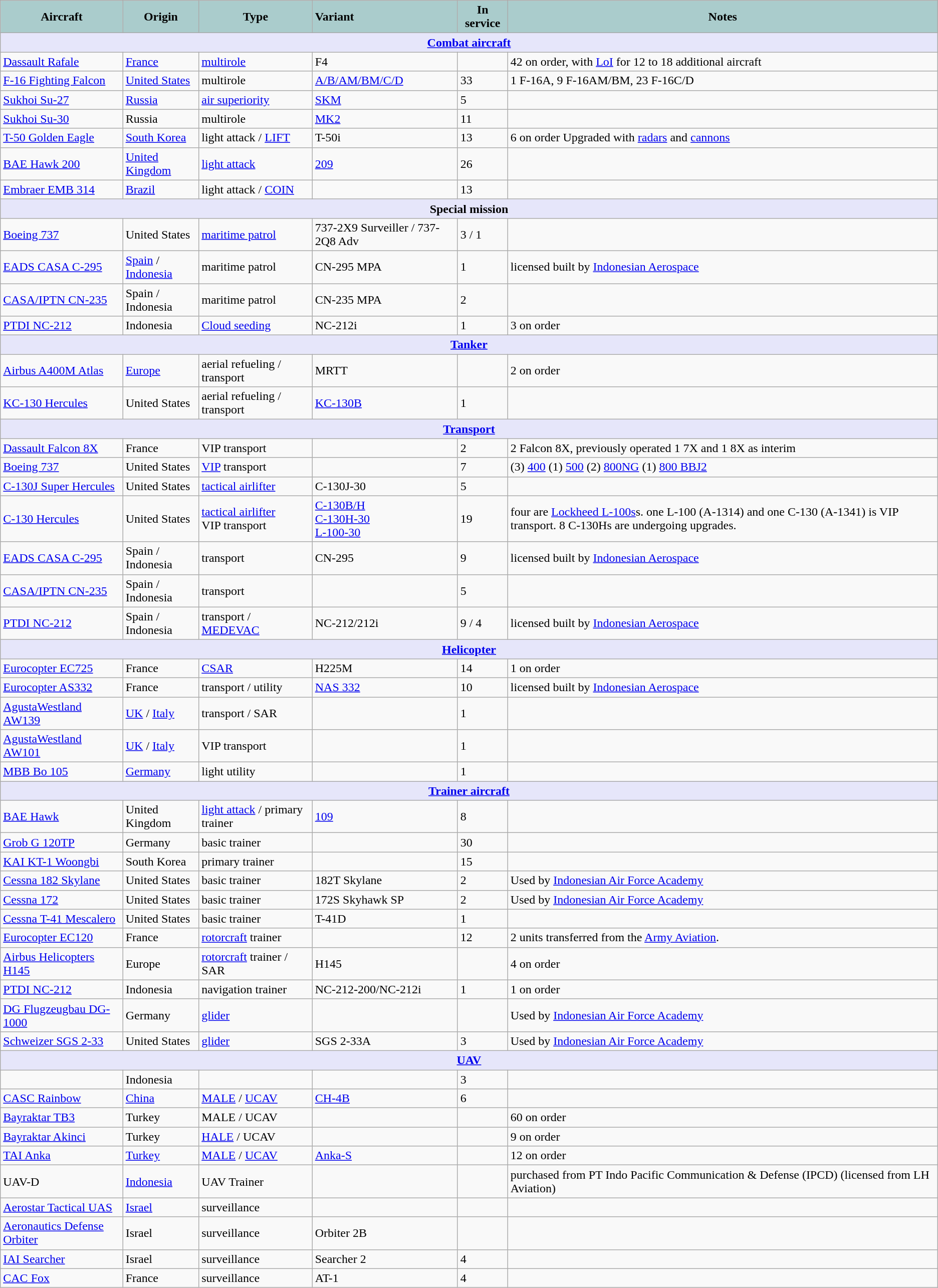<table class="wikitable">
<tr>
<th style="text-align:center; background:#acc;">Aircraft</th>
<th style="text-align: center; background:#acc;">Origin</th>
<th style="text-align:l center; background:#acc;">Type</th>
<th style="text-align:left; background:#acc;">Variant</th>
<th style="text-align:center; background:#acc;">In service</th>
<th style="text-align: center; background:#acc;">Notes</th>
</tr>
<tr>
<th colspan="6" style="align: center; background: lavender;"><a href='#'>Combat aircraft</a></th>
</tr>
<tr>
<td><a href='#'>Dassault Rafale</a></td>
<td><a href='#'>France</a></td>
<td><a href='#'>multirole</a></td>
<td>F4</td>
<td></td>
<td>42 on order, with <a href='#'>LoI</a> for 12 to 18 additional aircraft</td>
</tr>
<tr>
<td><a href='#'>F-16 Fighting Falcon</a></td>
<td><a href='#'>United States</a></td>
<td>multirole</td>
<td><a href='#'>A/B/AM/BM/C/D</a></td>
<td>33</td>
<td>1 F-16A, 9 F-16AM/BM, 23 F-16C/D</td>
</tr>
<tr>
<td><a href='#'>Sukhoi Su-27</a></td>
<td><a href='#'>Russia</a></td>
<td><a href='#'>air superiority</a></td>
<td><a href='#'>SKM</a></td>
<td>5</td>
<td></td>
</tr>
<tr>
<td><a href='#'>Sukhoi Su-30</a></td>
<td>Russia</td>
<td>multirole</td>
<td><a href='#'>MK2</a></td>
<td>11</td>
<td></td>
</tr>
<tr>
<td><a href='#'>T-50 Golden Eagle</a></td>
<td><a href='#'>South Korea</a></td>
<td>light attack / <a href='#'>LIFT</a></td>
<td>T-50i</td>
<td>13</td>
<td>6 on order Upgraded with <a href='#'>radars</a> and <a href='#'>cannons</a></td>
</tr>
<tr>
<td><a href='#'>BAE Hawk 200</a></td>
<td><a href='#'>United Kingdom</a></td>
<td><a href='#'>light attack</a></td>
<td><a href='#'>209</a></td>
<td>26</td>
<td></td>
</tr>
<tr>
<td><a href='#'>Embraer EMB 314</a></td>
<td><a href='#'>Brazil</a></td>
<td>light attack / <a href='#'>COIN</a></td>
<td></td>
<td>13</td>
<td></td>
</tr>
<tr>
<th colspan="6" style="align: center; background: lavender;">Special mission</th>
</tr>
<tr>
<td><a href='#'>Boeing 737</a></td>
<td>United States</td>
<td><a href='#'>maritime patrol</a></td>
<td>737-2X9 Surveiller / 737-2Q8 Adv</td>
<td>3 / 1</td>
<td></td>
</tr>
<tr>
<td><a href='#'>EADS CASA C-295</a></td>
<td><a href='#'>Spain</a> / <a href='#'>Indonesia</a></td>
<td>maritime patrol</td>
<td>CN-295 MPA</td>
<td>1</td>
<td>licensed built by <a href='#'>Indonesian Aerospace</a></td>
</tr>
<tr>
<td><a href='#'>CASA/IPTN CN-235</a></td>
<td>Spain / Indonesia</td>
<td>maritime patrol</td>
<td>CN-235 MPA</td>
<td>2</td>
<td></td>
</tr>
<tr>
<td><a href='#'>PTDI NC-212</a></td>
<td>Indonesia</td>
<td><a href='#'>Cloud seeding</a></td>
<td>NC-212i</td>
<td>1</td>
<td>3 on order</td>
</tr>
<tr>
<th colspan="6" style="align: center; background: lavender;"><a href='#'>Tanker</a></th>
</tr>
<tr>
<td><a href='#'>Airbus A400M Atlas</a></td>
<td><a href='#'>Europe</a></td>
<td>aerial refueling / transport</td>
<td>MRTT</td>
<td></td>
<td>2 on order</td>
</tr>
<tr>
<td><a href='#'>KC-130 Hercules</a></td>
<td>United States</td>
<td>aerial refueling / transport</td>
<td><a href='#'>KC-130B</a></td>
<td>1</td>
<td></td>
</tr>
<tr>
<th colspan="6" style="align: center; background: lavender;" style!><a href='#'>Transport</a></th>
</tr>
<tr>
<td><a href='#'>Dassault Falcon 8X</a></td>
<td>France</td>
<td>VIP transport</td>
<td></td>
<td>2</td>
<td>2 Falcon 8X, previously operated 1 7X and 1 8X as interim</td>
</tr>
<tr>
<td><a href='#'>Boeing 737</a></td>
<td>United States</td>
<td><a href='#'>VIP</a> transport</td>
<td></td>
<td>7</td>
<td>(3) <a href='#'>400</a> (1) <a href='#'>500</a> (2) <a href='#'>800NG</a> (1) <a href='#'>800 BBJ2</a></td>
</tr>
<tr>
<td><a href='#'>C-130J Super Hercules</a></td>
<td>United States</td>
<td><a href='#'>tactical airlifter</a></td>
<td>C-130J-30</td>
<td>5</td>
<td></td>
</tr>
<tr>
<td><a href='#'>C-130 Hercules</a></td>
<td>United States</td>
<td><a href='#'>tactical airlifter</a><br>VIP transport</td>
<td><a href='#'>C-130B/H</a><br><a href='#'>C-130H-30</a><br><a href='#'>L-100-30</a></td>
<td>19</td>
<td>four are <a href='#'>Lockheed L-100s</a>s. one L-100 (A-1314) and one C-130 (A-1341) is VIP transport. 8 C-130Hs are undergoing upgrades.</td>
</tr>
<tr>
<td><a href='#'>EADS CASA C-295</a></td>
<td>Spain / Indonesia</td>
<td>transport</td>
<td>CN-295</td>
<td>9</td>
<td>licensed built by <a href='#'>Indonesian Aerospace</a></td>
</tr>
<tr>
<td><a href='#'>CASA/IPTN CN-235</a></td>
<td>Spain / Indonesia</td>
<td>transport</td>
<td></td>
<td>5</td>
<td></td>
</tr>
<tr>
<td><a href='#'>PTDI NC-212</a></td>
<td>Spain / Indonesia</td>
<td>transport / <a href='#'>MEDEVAC</a></td>
<td>NC-212/212i</td>
<td>9 / 4</td>
<td>licensed built by <a href='#'>Indonesian Aerospace</a></td>
</tr>
<tr>
<th colspan="6" style="align: center; background: lavender;"><a href='#'>Helicopter</a></th>
</tr>
<tr>
<td><a href='#'>Eurocopter EC725</a></td>
<td>France</td>
<td><a href='#'>CSAR</a></td>
<td>H225M</td>
<td>14</td>
<td>1 on order</td>
</tr>
<tr>
<td><a href='#'>Eurocopter AS332</a></td>
<td>France</td>
<td>transport / utility</td>
<td><a href='#'>NAS 332</a></td>
<td>10</td>
<td>licensed built by <a href='#'>Indonesian Aerospace</a></td>
</tr>
<tr>
<td><a href='#'>AgustaWestland AW139</a></td>
<td><a href='#'>UK</a> / <a href='#'>Italy</a></td>
<td>transport / SAR</td>
<td></td>
<td>1</td>
<td></td>
</tr>
<tr>
<td><a href='#'>AgustaWestland AW101</a></td>
<td><a href='#'>UK</a> / <a href='#'>Italy</a></td>
<td>VIP transport</td>
<td></td>
<td>1</td>
<td></td>
</tr>
<tr>
<td><a href='#'>MBB Bo 105</a></td>
<td><a href='#'>Germany</a></td>
<td>light utility</td>
<td></td>
<td>1</td>
<td></td>
</tr>
<tr>
<th colspan="6" style="align: center; background: lavender;"><a href='#'>Trainer aircraft</a></th>
</tr>
<tr>
<td><a href='#'>BAE Hawk</a></td>
<td>United Kingdom</td>
<td><a href='#'>light attack</a> / primary trainer</td>
<td><a href='#'>109</a></td>
<td>8</td>
<td></td>
</tr>
<tr>
<td><a href='#'>Grob G 120TP</a></td>
<td>Germany</td>
<td>basic trainer</td>
<td></td>
<td>30</td>
<td></td>
</tr>
<tr>
<td><a href='#'>KAI KT-1 Woongbi</a></td>
<td>South Korea</td>
<td>primary trainer</td>
<td></td>
<td>15</td>
<td></td>
</tr>
<tr>
<td><a href='#'>Cessna 182 Skylane</a></td>
<td>United States</td>
<td>basic trainer</td>
<td>182T Skylane</td>
<td>2</td>
<td>Used by <a href='#'>Indonesian Air Force Academy</a></td>
</tr>
<tr>
<td><a href='#'>Cessna 172</a></td>
<td>United States</td>
<td>basic trainer</td>
<td>172S Skyhawk SP</td>
<td>2</td>
<td>Used by <a href='#'>Indonesian Air Force Academy</a></td>
</tr>
<tr>
<td><a href='#'>Cessna T-41 Mescalero</a></td>
<td>United States</td>
<td>basic trainer</td>
<td>T-41D</td>
<td>1</td>
<td></td>
</tr>
<tr>
<td><a href='#'>Eurocopter EC120</a></td>
<td>France</td>
<td><a href='#'>rotorcraft</a> trainer</td>
<td></td>
<td>12</td>
<td>2 units transferred from the <a href='#'>Army Aviation</a>.</td>
</tr>
<tr>
<td><a href='#'>Airbus Helicopters H145</a></td>
<td>Europe</td>
<td><a href='#'>rotorcraft</a> trainer / SAR</td>
<td>H145</td>
<td></td>
<td>4 on order</td>
</tr>
<tr>
<td><a href='#'>PTDI NC-212</a></td>
<td>Indonesia</td>
<td>navigation trainer</td>
<td>NC-212-200/NC-212i</td>
<td>1</td>
<td>1 on order</td>
</tr>
<tr>
<td><a href='#'>DG Flugzeugbau DG-1000</a></td>
<td>Germany</td>
<td><a href='#'>glider</a></td>
<td></td>
<td></td>
<td>Used by <a href='#'>Indonesian Air Force Academy</a></td>
</tr>
<tr>
<td><a href='#'>Schweizer SGS 2-33</a></td>
<td>United States</td>
<td><a href='#'>glider</a></td>
<td>SGS 2-33A</td>
<td>3</td>
<td>Used by <a href='#'>Indonesian Air Force Academy</a></td>
</tr>
<tr>
<th colspan="6" style="align: center; background: lavender;"><a href='#'>UAV</a></th>
</tr>
<tr>
<td></td>
<td>Indonesia</td>
<td></td>
<td></td>
<td>3</td>
<td></td>
</tr>
<tr>
<td><a href='#'>CASC Rainbow</a></td>
<td><a href='#'>China</a></td>
<td><a href='#'>MALE</a> / <a href='#'>UCAV</a></td>
<td><a href='#'>CH-4B</a></td>
<td>6</td>
<td></td>
</tr>
<tr>
<td><a href='#'>Bayraktar TB3</a></td>
<td>Turkey</td>
<td>MALE / UCAV</td>
<td></td>
<td></td>
<td>60 on order</td>
</tr>
<tr>
<td><a href='#'>Bayraktar Akinci</a></td>
<td>Turkey</td>
<td><a href='#'>HALE</a> / UCAV</td>
<td></td>
<td></td>
<td>9 on order</td>
</tr>
<tr>
<td><a href='#'>TAI Anka</a></td>
<td><a href='#'>Turkey</a></td>
<td><a href='#'>MALE</a> / <a href='#'>UCAV</a></td>
<td><a href='#'>Anka-S</a></td>
<td></td>
<td>12 on order</td>
</tr>
<tr>
<td>UAV-D</td>
<td><a href='#'>Indonesia</a></td>
<td>UAV Trainer</td>
<td></td>
<td></td>
<td>purchased from PT Indo Pacific Communication & Defense (IPCD) (licensed from LH Aviation)</td>
</tr>
<tr>
<td><a href='#'>Aerostar Tactical UAS</a></td>
<td><a href='#'>Israel</a></td>
<td>surveillance</td>
<td></td>
<td></td>
<td></td>
</tr>
<tr>
<td><a href='#'>Aeronautics Defense Orbiter</a></td>
<td>Israel</td>
<td>surveillance</td>
<td>Orbiter 2B</td>
<td></td>
<td></td>
</tr>
<tr>
<td><a href='#'>IAI Searcher</a></td>
<td>Israel</td>
<td>surveillance</td>
<td>Searcher 2</td>
<td>4</td>
<td></td>
</tr>
<tr>
<td><a href='#'>CAC Fox</a></td>
<td>France</td>
<td>surveillance</td>
<td>AT-1</td>
<td>4</td>
<td></td>
</tr>
</table>
